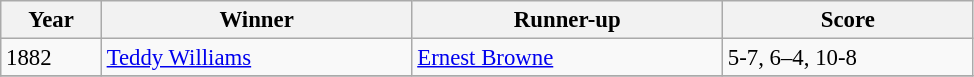<table class="wikitable" style="font-size:95%;">
<tr>
<th style="width:60px;">Year</th>
<th style="width:200px;">Winner</th>
<th style="width:200px;">Runner-up</th>
<th style="width:160px;">Score</th>
</tr>
<tr>
<td>1882</td>
<td> <a href='#'>Teddy Williams</a></td>
<td> <a href='#'>Ernest Browne</a></td>
<td>5-7, 6–4, 10-8</td>
</tr>
<tr>
</tr>
</table>
